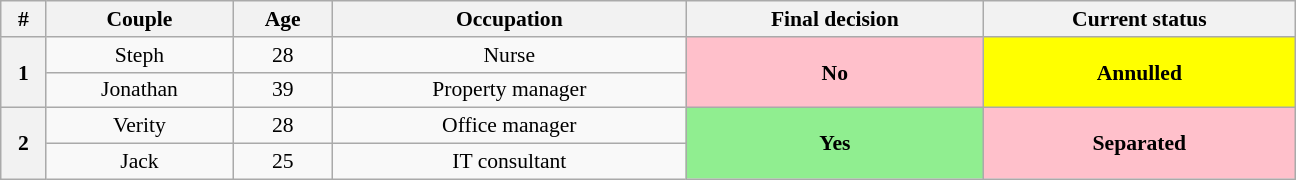<table class="wikitable plainrowheaders" style="text-align:center; font-size:90%; width:60em;">
<tr>
<th>#</th>
<th>Couple</th>
<th>Age</th>
<th>Occupation</th>
<th>Final decision</th>
<th>Current status</th>
</tr>
<tr>
<th rowspan="2">1</th>
<td>Steph</td>
<td>28</td>
<td>Nurse</td>
<th rowspan="2" style="background:pink;">No</th>
<th rowspan="2" style="background:yellow;">Annulled</th>
</tr>
<tr>
<td>Jonathan</td>
<td>39</td>
<td>Property manager</td>
</tr>
<tr>
<th rowspan="2">2</th>
<td>Verity</td>
<td>28</td>
<td>Office manager</td>
<th rowspan="2" style="background:lightgreen;">Yes</th>
<th rowspan="2" style="background:pink;">Separated</th>
</tr>
<tr>
<td>Jack</td>
<td>25</td>
<td>IT consultant</td>
</tr>
</table>
